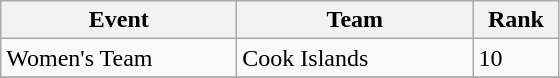<table class=wikitable style="text-align:left">
<tr>
<th width=150>Event</th>
<th width=150>Team</th>
<th width=50>Rank</th>
</tr>
<tr>
<td>Women's Team</td>
<td>Cook Islands</td>
<td>10</td>
</tr>
<tr>
</tr>
</table>
